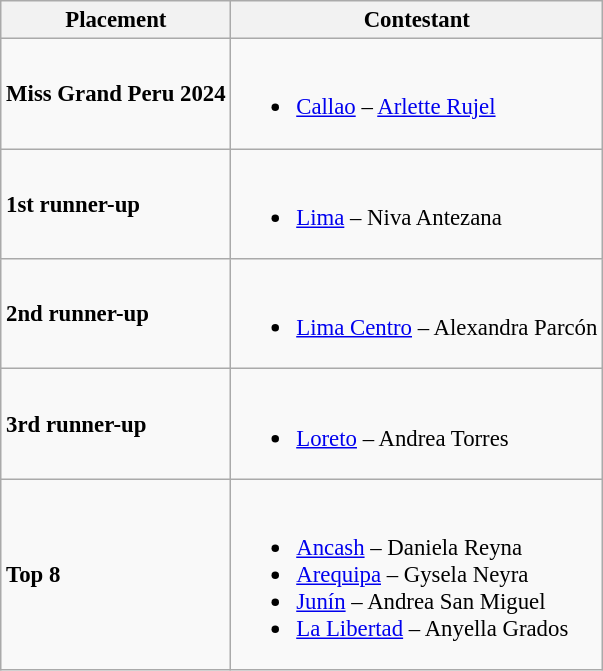<table class="wikitable" style="font-size:95%;">
<tr>
<th>Placement</th>
<th>Contestant</th>
</tr>
<tr>
<td><strong>Miss Grand Peru 2024</strong></td>
<td><br><ul><li><a href='#'>Callao</a> – <a href='#'>Arlette Rujel</a></li></ul></td>
</tr>
<tr>
<td><strong>1st runner-up</strong></td>
<td><br><ul><li><a href='#'>Lima</a> – Niva Antezana</li></ul></td>
</tr>
<tr>
<td><strong>2nd runner-up</strong></td>
<td><br><ul><li><a href='#'>Lima Centro</a> – Alexandra Parcón</li></ul></td>
</tr>
<tr>
<td><strong>3rd runner-up</strong></td>
<td><br><ul><li><a href='#'>Loreto</a> – Andrea Torres</li></ul></td>
</tr>
<tr>
<td><strong>Top 8</strong></td>
<td><br><ul><li><a href='#'>Ancash</a> – Daniela Reyna</li><li><a href='#'>Arequipa</a> – Gysela Neyra</li><li><a href='#'>Junín</a> – Andrea San Miguel</li><li><a href='#'>La Libertad</a> – Anyella Grados</li></ul></td>
</tr>
</table>
